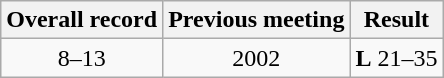<table class="wikitable">
<tr align="center">
<th>Overall record</th>
<th>Previous meeting</th>
<th>Result</th>
</tr>
<tr align="center">
<td>8–13</td>
<td>2002</td>
<td><strong>L</strong> 21–35</td>
</tr>
</table>
